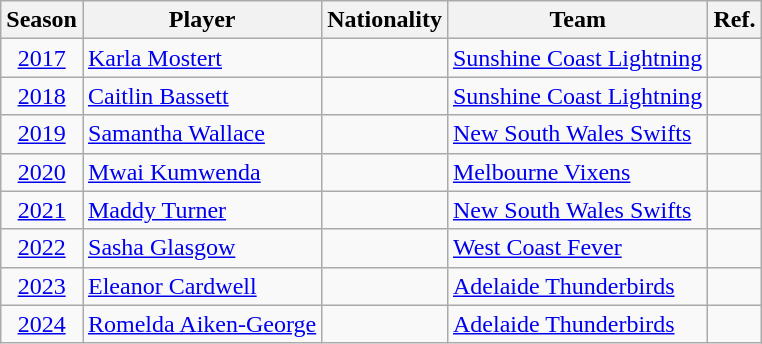<table class="wikitable plainrowheaders sortable" summary="Season (sortable), Player (sortable), Nationality (sortable), Team (sortable) and Ref. (sortable)">
<tr>
<th scope="col">Season</th>
<th scope="col">Player</th>
<th scope="col">Nationality</th>
<th scope="col">Team</th>
<th scope="col">Ref.</th>
</tr>
<tr>
<td scope="row" style="text-align: center"><a href='#'>2017</a></td>
<td><a href='#'>Karla Mostert</a></td>
<td></td>
<td><a href='#'>Sunshine Coast Lightning</a></td>
<td></td>
</tr>
<tr>
<td scope="row" style="text-align: center"><a href='#'>2018</a></td>
<td><a href='#'>Caitlin Bassett</a></td>
<td></td>
<td><a href='#'>Sunshine Coast Lightning</a></td>
<td></td>
</tr>
<tr>
<td scope="row" style="text-align: center"><a href='#'>2019</a></td>
<td><a href='#'>Samantha Wallace</a></td>
<td></td>
<td><a href='#'>New South Wales Swifts</a></td>
<td></td>
</tr>
<tr>
<td scope="row" style="text-align: center"><a href='#'>2020</a></td>
<td><a href='#'>Mwai Kumwenda</a></td>
<td></td>
<td><a href='#'>Melbourne Vixens</a></td>
<td></td>
</tr>
<tr>
<td scope="row" style="text-align: center"><a href='#'>2021</a></td>
<td><a href='#'>Maddy Turner</a></td>
<td></td>
<td><a href='#'>New South Wales Swifts</a></td>
<td></td>
</tr>
<tr>
<td scope="row" style="text-align: center"><a href='#'>2022</a></td>
<td><a href='#'>Sasha Glasgow</a></td>
<td></td>
<td><a href='#'>West Coast Fever</a></td>
<td></td>
</tr>
<tr>
<td scope="row" style="text-align: center"><a href='#'>2023</a></td>
<td><a href='#'>Eleanor Cardwell</a></td>
<td></td>
<td><a href='#'>Adelaide Thunderbirds</a></td>
<td></td>
</tr>
<tr>
<td scope="row" style="text-align: center"><a href='#'>2024</a></td>
<td><a href='#'>Romelda Aiken-George</a></td>
<td></td>
<td><a href='#'>Adelaide Thunderbirds</a></td>
<td></td>
</tr>
</table>
